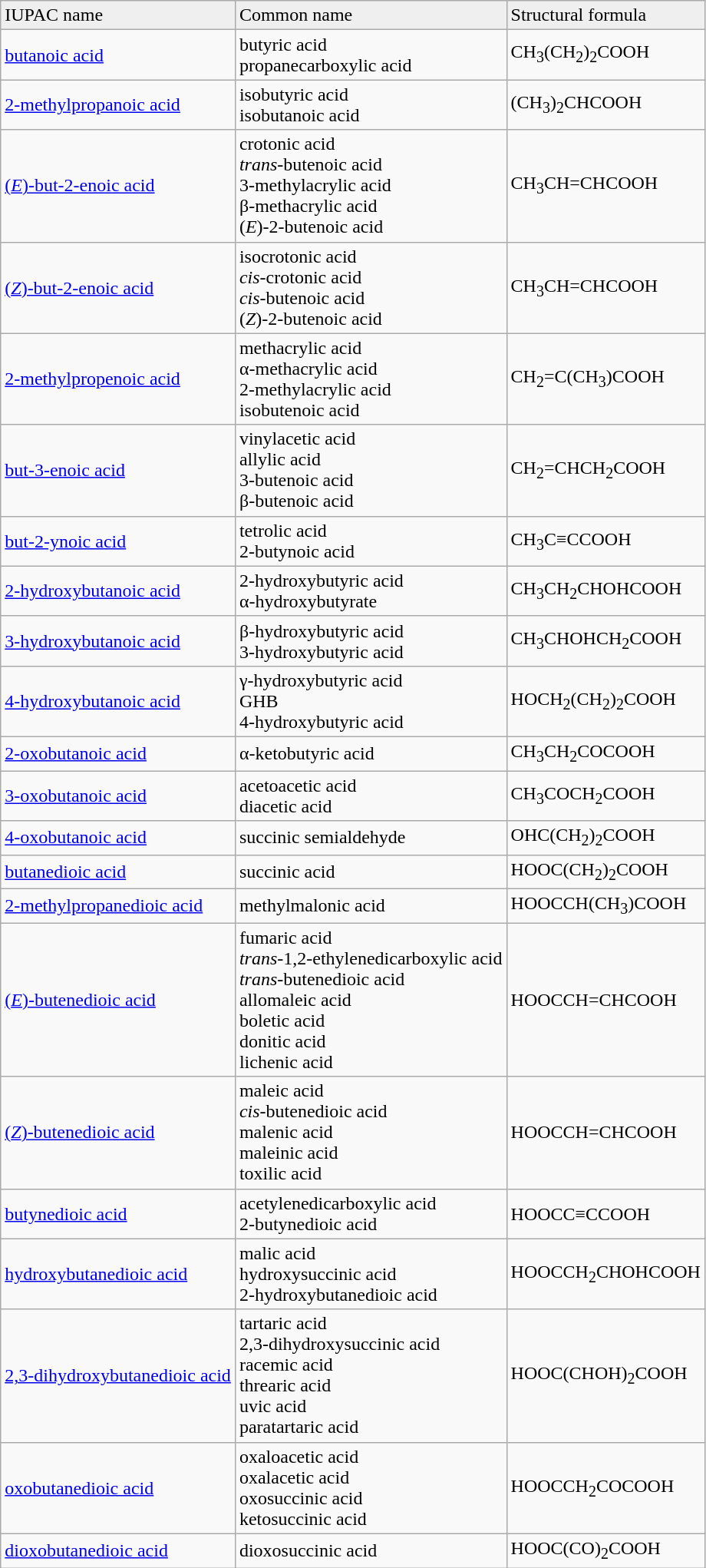<table class="wikitable">
<tr bgcolor="#efefef">
<td>IUPAC name</td>
<td>Common name</td>
<td>Structural formula</td>
</tr>
<tr>
<td><a href='#'>butanoic acid</a></td>
<td>butyric acid<br>propanecarboxylic acid</td>
<td>CH<sub>3</sub>(CH<sub>2</sub>)<sub>2</sub>COOH</td>
</tr>
<tr>
<td><a href='#'>2-methylpropanoic acid</a></td>
<td>isobutyric acid<br>isobutanoic acid</td>
<td>(CH<sub>3</sub>)<sub>2</sub>CHCOOH</td>
</tr>
<tr>
<td><a href='#'>(<em>E</em>)-but-2-enoic acid</a></td>
<td>crotonic acid<br><em>trans</em>-butenoic acid<br>3-methylacrylic acid<br>β-methacrylic acid<br>(<em>E</em>)-2-butenoic acid</td>
<td>CH<sub>3</sub>CH=CHCOOH</td>
</tr>
<tr>
<td><a href='#'>(<em>Z</em>)-but-2-enoic acid</a></td>
<td>isocrotonic acid<br><em>cis</em>-crotonic acid<br><em>cis</em>-butenoic acid<br>(<em>Z</em>)-2-butenoic acid</td>
<td>CH<sub>3</sub>CH=CHCOOH</td>
</tr>
<tr>
<td><a href='#'>2-methylpropenoic acid</a></td>
<td>methacrylic acid<br>α-methacrylic acid<br>2-methylacrylic acid<br>isobutenoic acid</td>
<td>CH<sub>2</sub>=C(CH<sub>3</sub>)COOH</td>
</tr>
<tr>
<td><a href='#'>but-3-enoic acid</a></td>
<td>vinylacetic acid<br>allylic acid<br>3-butenoic acid<br>β-butenoic acid</td>
<td>CH<sub>2</sub>=CHCH<sub>2</sub>COOH</td>
</tr>
<tr>
<td><a href='#'>but-2-ynoic acid</a></td>
<td>tetrolic acid<br>2-butynoic acid</td>
<td>CH<sub>3</sub>C≡CCOOH</td>
</tr>
<tr>
<td><a href='#'>2-hydroxybutanoic acid</a></td>
<td>2-hydroxybutyric acid<br>α-hydroxybutyrate</td>
<td>CH<sub>3</sub>CH<sub>2</sub>CHOHCOOH</td>
</tr>
<tr>
<td><a href='#'>3-hydroxybutanoic acid</a></td>
<td>β-hydroxybutyric acid<br>3-hydroxybutyric acid</td>
<td>CH<sub>3</sub>CHOHCH<sub>2</sub>COOH</td>
</tr>
<tr>
<td><a href='#'>4-hydroxybutanoic acid</a></td>
<td>γ-hydroxybutyric acid<br>GHB<br>4-hydroxybutyric acid</td>
<td>HOCH<sub>2</sub>(CH<sub>2</sub>)<sub>2</sub>COOH</td>
</tr>
<tr>
<td><a href='#'>2-oxobutanoic acid</a></td>
<td>α-ketobutyric acid</td>
<td>CH<sub>3</sub>CH<sub>2</sub>COCOOH</td>
</tr>
<tr>
<td><a href='#'>3-oxobutanoic acid</a></td>
<td>acetoacetic acid<br>diacetic acid</td>
<td>CH<sub>3</sub>COCH<sub>2</sub>COOH</td>
</tr>
<tr>
<td><a href='#'>4-oxobutanoic acid</a></td>
<td>succinic semialdehyde</td>
<td>OHC(CH<sub>2</sub>)<sub>2</sub>COOH</td>
</tr>
<tr>
<td><a href='#'>butanedioic acid</a></td>
<td>succinic acid</td>
<td>HOOC(CH<sub>2</sub>)<sub>2</sub>COOH</td>
</tr>
<tr>
<td><a href='#'>2-methylpropanedioic acid</a></td>
<td>methylmalonic acid</td>
<td>HOOCCH(CH<sub>3</sub>)COOH</td>
</tr>
<tr>
<td><a href='#'>(<em>E</em>)-butenedioic acid</a></td>
<td>fumaric acid<br><em>trans</em>-1,2-ethylenedicarboxylic acid<br><em>trans</em>-butenedioic acid<br>allomaleic acid<br>boletic acid<br>donitic acid<br>lichenic acid</td>
<td>HOOCCH=CHCOOH</td>
</tr>
<tr>
<td><a href='#'>(<em>Z</em>)-butenedioic acid</a></td>
<td>maleic acid<br><em>cis</em>-butenedioic acid<br>malenic acid<br>maleinic acid<br>toxilic acid</td>
<td>HOOCCH=CHCOOH</td>
</tr>
<tr>
<td><a href='#'>butynedioic acid</a></td>
<td>acetylenedicarboxylic acid<br>2-butynedioic acid</td>
<td>HOOCC≡CCOOH</td>
</tr>
<tr>
<td><a href='#'>hydroxybutanedioic acid</a></td>
<td>malic acid<br>hydroxysuccinic acid<br>2-hydroxybutanedioic acid</td>
<td>HOOCCH<sub>2</sub>CHOHCOOH</td>
</tr>
<tr>
<td><a href='#'>2,3-dihydroxybutanedioic acid</a></td>
<td>tartaric acid<br>2,3-dihydroxysuccinic acid<br>racemic acid<br>threaric acid<br>uvic acid<br>paratartaric acid</td>
<td>HOOC(CHOH)<sub>2</sub>COOH</td>
</tr>
<tr>
<td><a href='#'>oxobutanedioic acid</a></td>
<td>oxaloacetic acid<br>oxalacetic acid<br>oxosuccinic acid<br>ketosuccinic acid</td>
<td>HOOCCH<sub>2</sub>COCOOH</td>
</tr>
<tr>
<td><a href='#'>dioxobutanedioic acid</a></td>
<td>dioxosuccinic acid</td>
<td>HOOC(CO)<sub>2</sub>COOH</td>
</tr>
</table>
